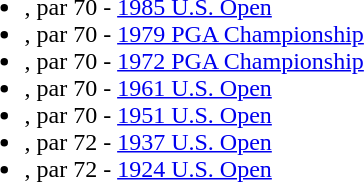<table>
<tr>
<td><br><ul><li>, par 70 - <a href='#'>1985 U.S. Open</a></li><li>, par 70 - <a href='#'>1979 PGA Championship</a></li><li>, par 70 - <a href='#'>1972 PGA Championship</a></li><li>, par 70 - <a href='#'>1961 U.S. Open</a></li><li>, par 70 - <a href='#'>1951 U.S. Open</a></li><li>, par 72 - <a href='#'>1937 U.S. Open</a></li><li>, par 72 - <a href='#'>1924 U.S. Open</a></li></ul></td>
</tr>
</table>
